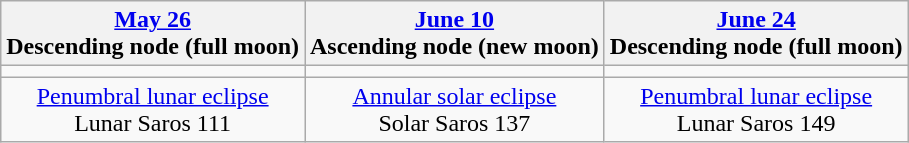<table class="wikitable">
<tr>
<th><a href='#'>May 26</a><br>Descending node (full moon)<br></th>
<th><a href='#'>June 10</a><br>Ascending node (new moon)<br></th>
<th><a href='#'>June 24</a><br>Descending node (full moon)<br></th>
</tr>
<tr>
<td></td>
<td></td>
<td></td>
</tr>
<tr align=center>
<td><a href='#'>Penumbral lunar eclipse</a><br>Lunar Saros 111</td>
<td><a href='#'>Annular solar eclipse</a><br>Solar Saros 137</td>
<td><a href='#'>Penumbral lunar eclipse</a><br>Lunar Saros 149</td>
</tr>
</table>
